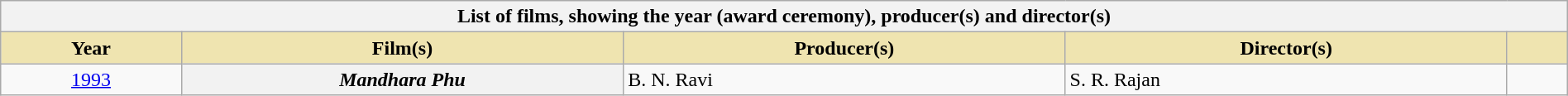<table class="wikitable plainrowheaders" style="width:100%">
<tr>
<th colspan="5">List of films, showing the year (award ceremony), producer(s) and director(s)</th>
</tr>
<tr>
<th scope="col" style="background-color:#EFE4B0;width:9%;">Year</th>
<th scope="col" style="background-color:#EFE4B0;width:22%;">Film(s)</th>
<th scope="col" style="background-color:#EFE4B0;width:22%;">Producer(s)</th>
<th scope="col" style="background-color:#EFE4B0;width:22%;">Director(s)</th>
<th scope="col" style="background-color:#EFE4B0;width:3%;" class="unsortable"></th>
</tr>
<tr>
<td style="text-align:center;"><a href='#'>1993<br></a></td>
<th scope="row"><em>Mandhara Phu</em></th>
<td>B. N. Ravi</td>
<td>S. R. Rajan</td>
<td align="center"></td>
</tr>
</table>
